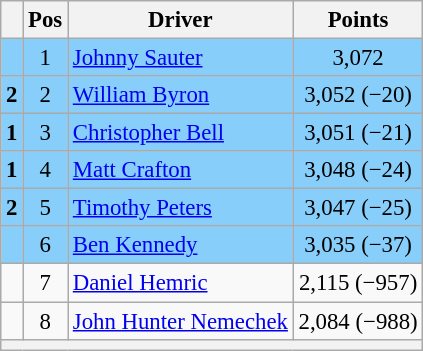<table class="wikitable" style="font-size: 95%;">
<tr>
<th></th>
<th>Pos</th>
<th>Driver</th>
<th>Points</th>
</tr>
<tr style="background:#87CEFA;">
<td align="left"></td>
<td style="text-align:center;">1</td>
<td><a href='#'>Johnny Sauter</a></td>
<td style="text-align:center;">3,072</td>
</tr>
<tr style="background:#87CEFA;">
<td align="left"> <strong>2</strong></td>
<td style="text-align:center;">2</td>
<td><a href='#'>William Byron</a></td>
<td style="text-align:center;">3,052 (−20)</td>
</tr>
<tr style="background:#87CEFA;">
<td align="left"> <strong>1</strong></td>
<td style="text-align:center;">3</td>
<td><a href='#'>Christopher Bell</a></td>
<td style="text-align:center;">3,051 (−21)</td>
</tr>
<tr style="background:#87CEFA;">
<td align="left"> <strong>1</strong></td>
<td style="text-align:center;">4</td>
<td><a href='#'>Matt Crafton</a></td>
<td style="text-align:center;">3,048 (−24)</td>
</tr>
<tr style="background:#87CEFA;">
<td align="left"> <strong>2</strong></td>
<td style="text-align:center;">5</td>
<td><a href='#'>Timothy Peters</a></td>
<td style="text-align:center;">3,047 (−25)</td>
</tr>
<tr style="background:#87CEFA;">
<td align="left"></td>
<td style="text-align:center;">6</td>
<td><a href='#'>Ben Kennedy</a></td>
<td style="text-align:center;">3,035 (−37)</td>
</tr>
<tr>
<td align="left"></td>
<td style="text-align:center;">7</td>
<td><a href='#'>Daniel Hemric</a></td>
<td style="text-align:center;">2,115 (−957)</td>
</tr>
<tr>
<td align="left"></td>
<td style="text-align:center;">8</td>
<td><a href='#'>John Hunter Nemechek</a></td>
<td style="text-align:center;">2,084 (−988)</td>
</tr>
<tr class="sortbottom">
<th colspan="9"></th>
</tr>
</table>
